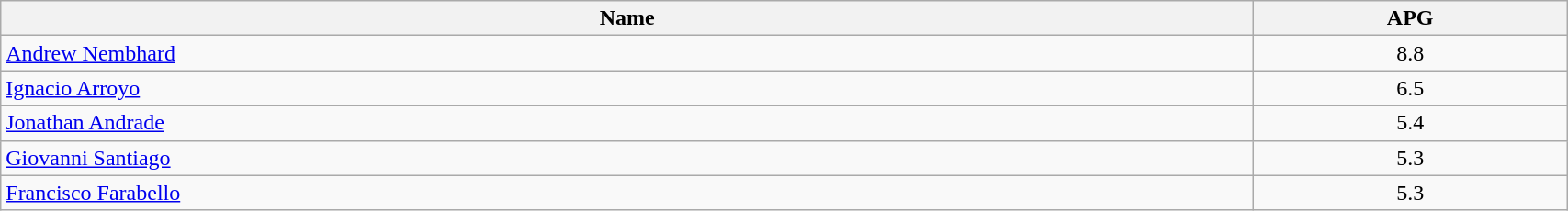<table class=wikitable width="90%">
<tr>
<th width="80%">Name</th>
<th width="20%">APG</th>
</tr>
<tr>
<td> <a href='#'>Andrew Nembhard</a></td>
<td align=center>8.8</td>
</tr>
<tr>
<td> <a href='#'>Ignacio Arroyo</a></td>
<td align=center>6.5</td>
</tr>
<tr>
<td> <a href='#'>Jonathan Andrade</a></td>
<td align=center>5.4</td>
</tr>
<tr>
<td> <a href='#'>Giovanni Santiago</a></td>
<td align=center>5.3</td>
</tr>
<tr>
<td> <a href='#'>Francisco Farabello</a></td>
<td align=center>5.3</td>
</tr>
</table>
